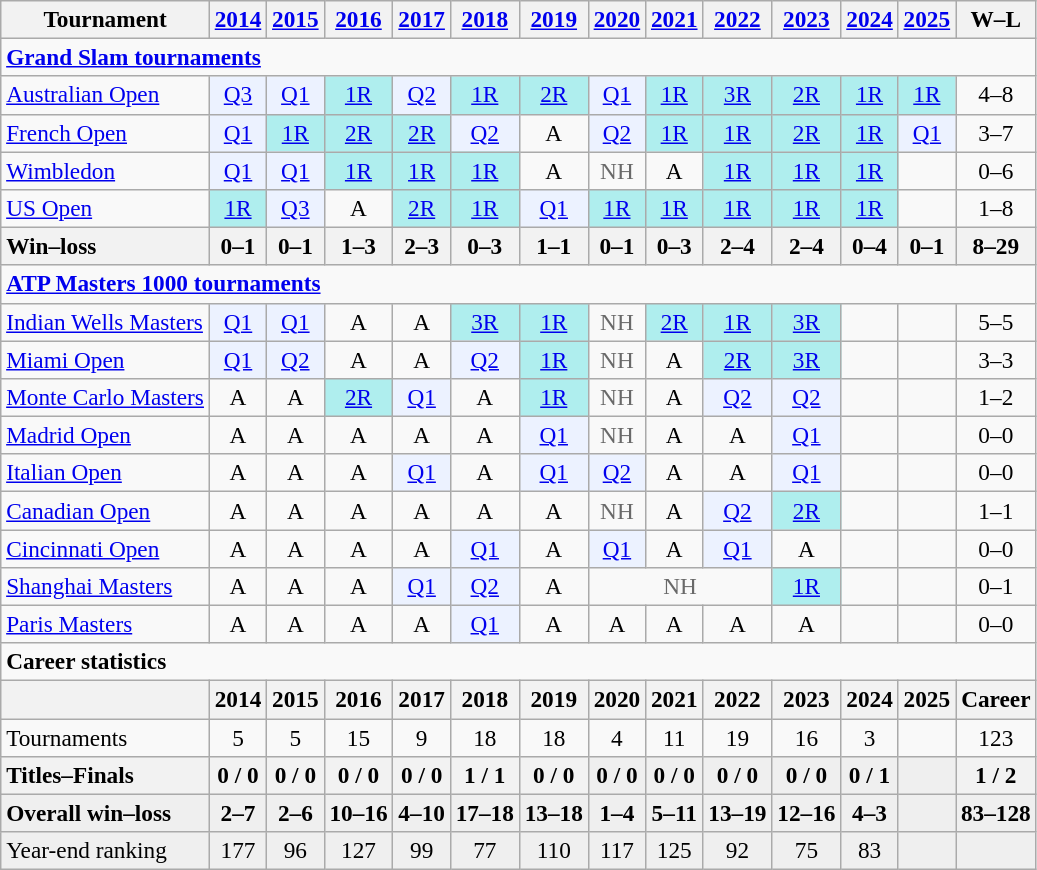<table class=wikitable style=text-align:center;font-size:97%>
<tr>
<th>Tournament</th>
<th><a href='#'>2014</a></th>
<th><a href='#'>2015</a></th>
<th><a href='#'>2016</a></th>
<th><a href='#'>2017</a></th>
<th><a href='#'>2018</a></th>
<th><a href='#'>2019</a></th>
<th><a href='#'>2020</a></th>
<th><a href='#'>2021</a></th>
<th><a href='#'>2022</a></th>
<th><a href='#'>2023</a></th>
<th><a href='#'>2024</a></th>
<th><a href='#'>2025</a></th>
<th>W–L</th>
</tr>
<tr>
<td colspan=14 style="text-align:left;"><strong><a href='#'>Grand Slam tournaments</a></strong></td>
</tr>
<tr>
<td align=left><a href='#'>Australian Open</a></td>
<td bgcolor=ecf2ff><a href='#'>Q3</a></td>
<td bgcolor=ecf2ff><a href='#'>Q1</a></td>
<td bgcolor=afeeee><a href='#'>1R</a></td>
<td bgcolor=ecf2ff><a href='#'>Q2</a></td>
<td bgcolor=afeeee><a href='#'>1R</a></td>
<td bgcolor=afeeee><a href='#'>2R</a></td>
<td bgcolor=ecf2ff><a href='#'>Q1</a></td>
<td bgcolor=afeeee><a href='#'>1R</a></td>
<td bgcolor=afeeee><a href='#'>3R</a></td>
<td bgcolor=afeeee><a href='#'>2R</a></td>
<td bgcolor=afeeee><a href='#'>1R</a></td>
<td bgcolor=afeeee><a href='#'>1R</a></td>
<td>4–8</td>
</tr>
<tr>
<td align=left><a href='#'>French Open</a></td>
<td bgcolor=ecf2ff><a href='#'>Q1</a></td>
<td bgcolor=afeeee><a href='#'>1R</a></td>
<td bgcolor=afeeee><a href='#'>2R</a></td>
<td bgcolor=afeeee><a href='#'>2R</a></td>
<td bgcolor=ecf2ff><a href='#'>Q2</a></td>
<td>A</td>
<td bgcolor=ecf2ff><a href='#'>Q2</a></td>
<td bgcolor=afeeee><a href='#'>1R</a></td>
<td bgcolor=afeeee><a href='#'>1R</a></td>
<td bgcolor=afeeee><a href='#'>2R</a></td>
<td bgcolor=afeeee><a href='#'>1R</a></td>
<td bgcolor=ecf2ff><a href='#'>Q1</a></td>
<td>3–7</td>
</tr>
<tr>
<td align=left><a href='#'>Wimbledon</a></td>
<td bgcolor=ecf2ff><a href='#'>Q1</a></td>
<td bgcolor=ecf2ff><a href='#'>Q1</a></td>
<td bgcolor=afeeee><a href='#'>1R</a></td>
<td bgcolor=afeeee><a href='#'>1R</a></td>
<td bgcolor=afeeee><a href='#'>1R</a></td>
<td>A</td>
<td style="color:dimGrey;">NH</td>
<td>A</td>
<td bgcolor=afeeee><a href='#'>1R</a></td>
<td bgcolor=afeeee><a href='#'>1R</a></td>
<td bgcolor=afeeee><a href='#'>1R</a></td>
<td></td>
<td>0–6</td>
</tr>
<tr>
<td align=left><a href='#'>US Open</a></td>
<td bgcolor=afeeee><a href='#'>1R</a></td>
<td bgcolor=ecf2ff><a href='#'>Q3</a></td>
<td>A</td>
<td bgcolor=afeeee><a href='#'>2R</a></td>
<td bgcolor=afeeee><a href='#'>1R</a></td>
<td bgcolor=ecf2ff><a href='#'>Q1</a></td>
<td bgcolor=afeeee><a href='#'>1R</a></td>
<td bgcolor=afeeee><a href='#'>1R</a></td>
<td bgcolor=afeeee><a href='#'>1R</a></td>
<td bgcolor=afeeee><a href='#'>1R</a></td>
<td bgcolor=afeeee><a href='#'>1R</a></td>
<td></td>
<td>1–8</td>
</tr>
<tr>
<th style=text-align:left>Win–loss</th>
<th>0–1</th>
<th>0–1</th>
<th>1–3</th>
<th>2–3</th>
<th>0–3</th>
<th>1–1</th>
<th>0–1</th>
<th>0–3</th>
<th>2–4</th>
<th>2–4</th>
<th>0–4</th>
<th>0–1</th>
<th>8–29</th>
</tr>
<tr>
<td colspan=14 style="text-align:left;"><strong><a href='#'>ATP Masters 1000 tournaments</a></strong></td>
</tr>
<tr>
<td align=left><a href='#'>Indian Wells Masters</a></td>
<td bgcolor="ecf2ff"><a href='#'>Q1</a></td>
<td bgcolor="ecf2ff"><a href='#'>Q1</a></td>
<td>A</td>
<td>A</td>
<td bgcolor="afeeee"><a href='#'>3R</a></td>
<td bgcolor="afeeee"><a href='#'>1R</a></td>
<td style="color:dimGrey;">NH</td>
<td bgcolor="afeeee"><a href='#'>2R</a></td>
<td bgcolor="afeeee"><a href='#'>1R</a></td>
<td bgcolor="afeeee"><a href='#'>3R</a></td>
<td></td>
<td></td>
<td>5–5</td>
</tr>
<tr>
<td align=left><a href='#'>Miami Open</a></td>
<td bgcolor="ecf2ff"><a href='#'>Q1</a></td>
<td bgcolor="ecf2ff"><a href='#'>Q2</a></td>
<td>A</td>
<td>A</td>
<td bgcolor="ecf2ff"><a href='#'>Q2</a></td>
<td bgcolor="afeeee"><a href='#'>1R</a></td>
<td style="color:dimGrey;">NH</td>
<td>A</td>
<td bgcolor="afeeee"><a href='#'>2R</a></td>
<td bgcolor="afeeee"><a href='#'>3R</a></td>
<td></td>
<td></td>
<td>3–3</td>
</tr>
<tr>
<td align=left><a href='#'>Monte Carlo Masters</a></td>
<td>A</td>
<td>A</td>
<td bgcolor="afeeee"><a href='#'>2R</a></td>
<td bgcolor="ecf2ff"><a href='#'>Q1</a></td>
<td>A</td>
<td bgcolor="afeeee"><a href='#'>1R</a></td>
<td style="color:dimGrey;">NH</td>
<td>A</td>
<td bgcolor="ecf2ff"><a href='#'>Q2</a></td>
<td bgcolor="ecf2ff"><a href='#'>Q2</a></td>
<td></td>
<td></td>
<td>1–2</td>
</tr>
<tr>
<td align=left><a href='#'>Madrid Open</a></td>
<td>A</td>
<td>A</td>
<td>A</td>
<td>A</td>
<td>A</td>
<td bgcolor="ecf2ff"><a href='#'>Q1</a></td>
<td style="color:dimGrey;">NH</td>
<td>A</td>
<td>A</td>
<td bgcolor="ecf2ff"><a href='#'>Q1</a></td>
<td></td>
<td></td>
<td>0–0</td>
</tr>
<tr>
<td align=left><a href='#'>Italian Open</a></td>
<td>A</td>
<td>A</td>
<td>A</td>
<td bgcolor="ecf2ff"><a href='#'>Q1</a></td>
<td>A</td>
<td bgcolor="ecf2ff"><a href='#'>Q1</a></td>
<td bgcolor="ecf2ff"><a href='#'>Q2</a></td>
<td>A</td>
<td>A</td>
<td bgcolor="ecf2ff"><a href='#'>Q1</a></td>
<td></td>
<td></td>
<td>0–0</td>
</tr>
<tr>
<td align=left><a href='#'>Canadian Open</a></td>
<td>A</td>
<td>A</td>
<td>A</td>
<td>A</td>
<td>A</td>
<td>A</td>
<td style="color:dimGrey;">NH</td>
<td>A</td>
<td bgcolor="ecf2ff"><a href='#'>Q2</a></td>
<td bgcolor="afeeee"><a href='#'>2R</a></td>
<td></td>
<td></td>
<td>1–1</td>
</tr>
<tr>
<td align=left><a href='#'>Cincinnati Open</a></td>
<td>A</td>
<td>A</td>
<td>A</td>
<td>A</td>
<td bgcolor="ecf2ff"><a href='#'>Q1</a></td>
<td>A</td>
<td bgcolor="ecf2ff"><a href='#'>Q1</a></td>
<td>A</td>
<td bgcolor="ecf2ff"><a href='#'>Q1</a></td>
<td>A</td>
<td></td>
<td></td>
<td>0–0</td>
</tr>
<tr>
<td align=left><a href='#'>Shanghai Masters</a></td>
<td>A</td>
<td>A</td>
<td>A</td>
<td bgcolor="ecf2ff"><a href='#'>Q1</a></td>
<td bgcolor="ecf2ff"><a href='#'>Q2</a></td>
<td>A</td>
<td colspan=3 style="color:dimGrey;">NH</td>
<td bgcolor="afeeee"><a href='#'>1R</a></td>
<td></td>
<td></td>
<td>0–1</td>
</tr>
<tr>
<td align=left><a href='#'>Paris Masters</a></td>
<td>A</td>
<td>A</td>
<td>A</td>
<td>A</td>
<td bgcolor="ecf2ff"><a href='#'>Q1</a></td>
<td>A</td>
<td>A</td>
<td>A</td>
<td>A</td>
<td>A</td>
<td></td>
<td></td>
<td>0–0</td>
</tr>
<tr>
<td colspan=14 style="text-align:left;"><strong>Career statistics</strong></td>
</tr>
<tr>
<th></th>
<th>2014</th>
<th>2015</th>
<th>2016</th>
<th>2017</th>
<th>2018</th>
<th>2019</th>
<th>2020</th>
<th>2021</th>
<th>2022</th>
<th>2023</th>
<th>2024</th>
<th>2025</th>
<th>Career</th>
</tr>
<tr>
<td align=left>Tournaments</td>
<td>5</td>
<td>5</td>
<td>15</td>
<td>9</td>
<td>18</td>
<td>18</td>
<td>4</td>
<td>11</td>
<td>19</td>
<td>16</td>
<td>3</td>
<td></td>
<td>123</td>
</tr>
<tr style=font-weight:bold;background:#efefef>
<th style=text-align:left>Titles–Finals</th>
<th>0 / 0</th>
<th>0 / 0</th>
<th>0 / 0</th>
<th>0 / 0</th>
<th>1 / 1</th>
<th>0 / 0</th>
<td>0 / 0</td>
<td>0 / 0</td>
<td>0 / 0</td>
<td>0 / 0</td>
<td>0 / 1</td>
<td></td>
<th>1 / 2</th>
</tr>
<tr style=font-weight:bold;background:#efefef>
<td style=text-align:left>Overall win–loss</td>
<td>2–7</td>
<td>2–6</td>
<td>10–16</td>
<td>4–10</td>
<td>17–18</td>
<td>13–18</td>
<td>1–4</td>
<td>5–11</td>
<td>13–19</td>
<td>12–16</td>
<td>4–3</td>
<td></td>
<td>83–128</td>
</tr>
<tr style="background:#efefef;">
<td align=left>Year-end ranking</td>
<td>177</td>
<td>96</td>
<td>127</td>
<td>99</td>
<td>77</td>
<td>110</td>
<td>117</td>
<td>125</td>
<td>92</td>
<td>75</td>
<td>83</td>
<td></td>
<td></td>
</tr>
</table>
